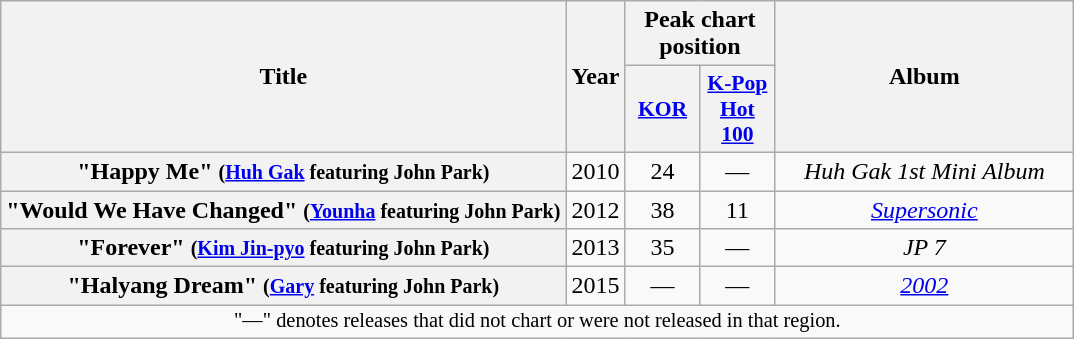<table class="wikitable plainrowheaders" style="text-align:center;">
<tr>
<th scope="col" rowspan="2">Title</th>
<th scope="col" rowspan="2">Year</th>
<th scope="col" colspan="2">Peak chart position</th>
<th scope="col" rowspan="2" style="width:12em;">Album</th>
</tr>
<tr>
<th scope="col" style="width:3em;font-size:90%;"><a href='#'>KOR</a><br></th>
<th scope="col" style="width:3em;font-size:90%;"><a href='#'>K-Pop<br>Hot 100</a><br></th>
</tr>
<tr>
<th scope="row">"Happy Me" <small>(<a href='#'>Huh Gak</a> featuring John Park)</small></th>
<td>2010</td>
<td>24</td>
<td>—</td>
<td><em>Huh Gak 1st Mini Album</em></td>
</tr>
<tr>
<th scope="row">"Would We Have Changed" <small>(<a href='#'>Younha</a> featuring John Park)</small></th>
<td>2012</td>
<td>38</td>
<td>11</td>
<td><em><a href='#'>Supersonic</a></em></td>
</tr>
<tr>
<th scope="row">"Forever" <small>(<a href='#'>Kim Jin-pyo</a> featuring John Park)</small></th>
<td>2013</td>
<td>35</td>
<td>—</td>
<td><em>JP 7</em></td>
</tr>
<tr>
<th scope="row">"Halyang Dream" <small>(<a href='#'>Gary</a> featuring John Park)</small></th>
<td>2015</td>
<td>—</td>
<td>—</td>
<td><em><a href='#'>2002</a></em></td>
</tr>
<tr>
<td colspan="5" style="font-size:85%;">"—" denotes releases that did not chart or were not released in that region.</td>
</tr>
</table>
